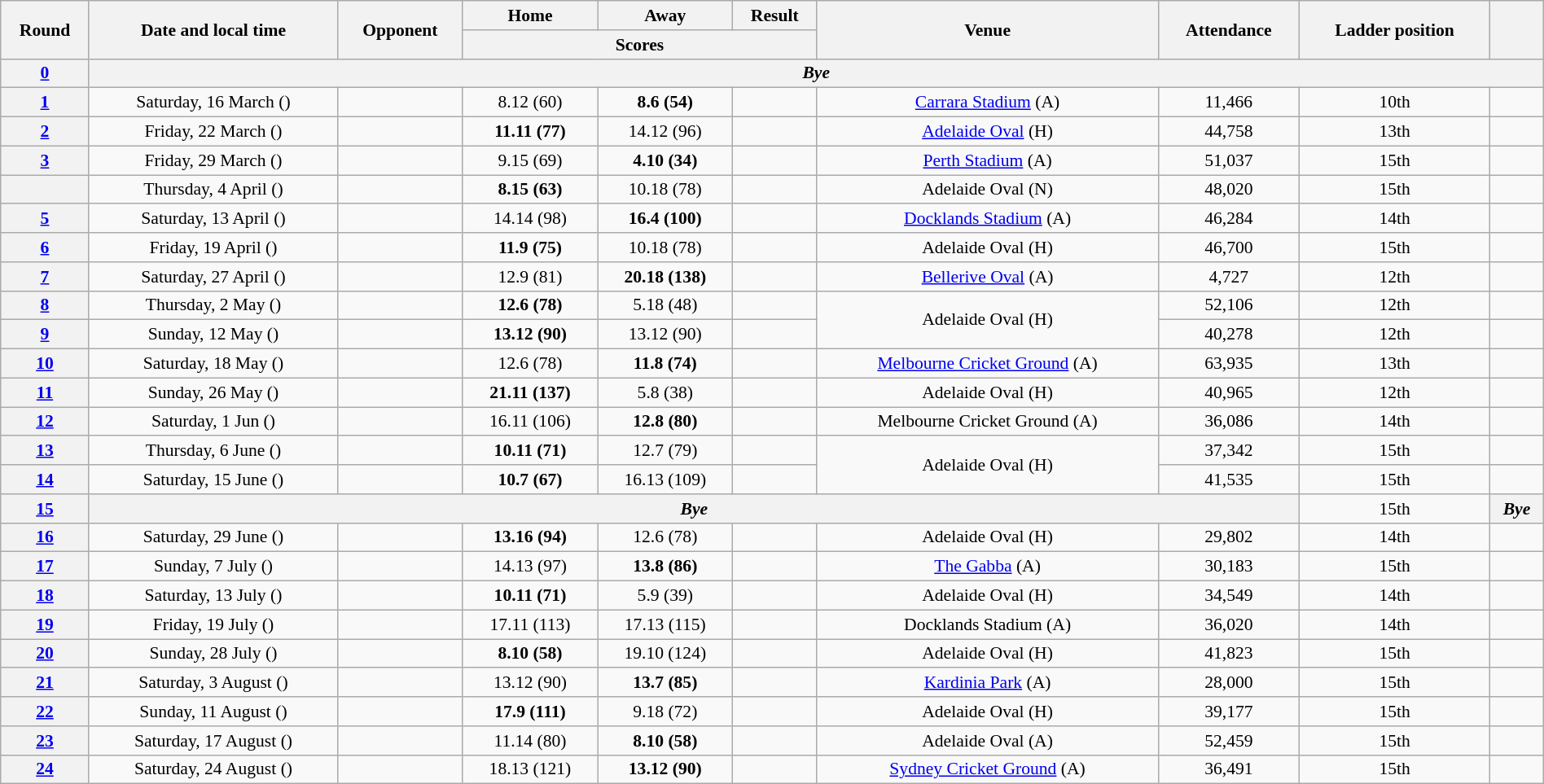<table class="wikitable plainrowheaders" style="font-size:90%; width:100%; text-align:center;">
<tr>
<th rowspan="2" scope="col">Round</th>
<th rowspan="2" scope="col">Date and local time</th>
<th rowspan="2" scope="col">Opponent</th>
<th scope="col">Home</th>
<th scope="col">Away</th>
<th scope="col">Result</th>
<th rowspan="2" scope="col">Venue</th>
<th rowspan="2" scope="col">Attendance</th>
<th rowspan="2" scope="col">Ladder position</th>
<th rowspan="2" class="unsortable" scope="col"></th>
</tr>
<tr>
<th colspan="3" scope="col">Scores</th>
</tr>
<tr>
<th scope="row" style="text-align: center;"><a href='#'><strong>0</strong></a></th>
<th colspan="9"><span><em>Bye</em></span></th>
</tr>
<tr>
<th><a href='#'>1</a></th>
<td>Saturday, 16 March ()</td>
<td></td>
<td>8.12 (60)</td>
<td><strong>8.6 (54)</strong></td>
<td></td>
<td><a href='#'>Carrara Stadium</a> (A)</td>
<td>11,466</td>
<td>10th </td>
<td></td>
</tr>
<tr>
<th><a href='#'>2</a></th>
<td>Friday, 22 March ()</td>
<td></td>
<td><strong>11.11 (77)</strong></td>
<td>14.12 (96)</td>
<td></td>
<td><a href='#'>Adelaide Oval</a> (H)</td>
<td>44,758</td>
<td>13th </td>
<td></td>
</tr>
<tr>
<th><a href='#'>3</a></th>
<td>Friday, 29 March ()</td>
<td></td>
<td>9.15 (69)</td>
<td><strong>4.10 (34)</strong></td>
<td></td>
<td><a href='#'>Perth Stadium</a> (A)</td>
<td>51,037</td>
<td>15th </td>
<td></td>
</tr>
<tr>
<th><a href='#'></a></th>
<td>Thursday, 4 April ()</td>
<td></td>
<td><strong>8.15 (63)</strong></td>
<td>10.18 (78)</td>
<td></td>
<td>Adelaide Oval (N)</td>
<td>48,020</td>
<td>15th </td>
<td></td>
</tr>
<tr>
<th><a href='#'>5</a></th>
<td>Saturday, 13 April ()</td>
<td></td>
<td>14.14 (98)</td>
<td><strong>16.4 (100)</strong></td>
<td></td>
<td><a href='#'>Docklands Stadium</a> (A)</td>
<td>46,284</td>
<td>14th </td>
<td></td>
</tr>
<tr>
<th><a href='#'>6</a></th>
<td>Friday, 19 April ()</td>
<td></td>
<td><strong>11.9 (75)</strong></td>
<td>10.18 (78)</td>
<td></td>
<td>Adelaide Oval (H)</td>
<td>46,700</td>
<td>15th </td>
<td></td>
</tr>
<tr>
<th><a href='#'>7</a></th>
<td>Saturday, 27 April ()</td>
<td></td>
<td>12.9 (81)</td>
<td><strong>20.18 (138)</strong></td>
<td></td>
<td><a href='#'>Bellerive Oval</a> (A)</td>
<td>4,727</td>
<td>12th </td>
<td></td>
</tr>
<tr>
<th><a href='#'>8</a></th>
<td>Thursday, 2 May ()</td>
<td></td>
<td><strong>12.6 (78)</strong></td>
<td>5.18 (48)</td>
<td></td>
<td rowspan="2">Adelaide Oval (H)</td>
<td>52,106</td>
<td>12th </td>
<td></td>
</tr>
<tr>
<th><a href='#'>9</a></th>
<td>Sunday, 12 May ()</td>
<td></td>
<td><strong>13.12 (90)</strong></td>
<td>13.12 (90)</td>
<td></td>
<td>40,278</td>
<td>12th </td>
<td></td>
</tr>
<tr>
<th><a href='#'>10</a></th>
<td>Saturday, 18 May ()</td>
<td></td>
<td>12.6 (78)</td>
<td><strong>11.8 (74)</strong></td>
<td></td>
<td><a href='#'>Melbourne Cricket Ground</a> (A)</td>
<td>63,935</td>
<td>13th </td>
<td></td>
</tr>
<tr>
<th><a href='#'>11</a></th>
<td>Sunday, 26 May ()</td>
<td></td>
<td><strong>21.11 (137)</strong></td>
<td>5.8 (38)</td>
<td></td>
<td>Adelaide Oval (H)</td>
<td>40,965</td>
<td>12th </td>
<td></td>
</tr>
<tr>
<th><a href='#'>12</a></th>
<td>Saturday, 1 Jun ()</td>
<td></td>
<td>16.11 (106)</td>
<td><strong>12.8 (80)</strong></td>
<td></td>
<td>Melbourne Cricket Ground (A)</td>
<td>36,086</td>
<td>14th </td>
<td></td>
</tr>
<tr>
<th><a href='#'>13</a></th>
<td>Thursday, 6 June ()</td>
<td></td>
<td><strong>10.11 (71)</strong></td>
<td>12.7 (79)</td>
<td></td>
<td rowspan="2">Adelaide Oval (H)</td>
<td>37,342</td>
<td>15th </td>
<td></td>
</tr>
<tr>
<th><a href='#'>14</a></th>
<td>Saturday, 15 June ()</td>
<td></td>
<td><strong>10.7 (67)</strong></td>
<td>16.13 (109)</td>
<td></td>
<td>41,535</td>
<td>15th </td>
<td></td>
</tr>
<tr>
<th scope="row" style="text-align: center;"><a href='#'><strong>15</strong></a></th>
<th colspan="7"><span><em>Bye</em></span></th>
<td>15th </td>
<th><span><em>Bye</em></span></th>
</tr>
<tr>
<th><a href='#'>16</a></th>
<td>Saturday, 29 June ()</td>
<td></td>
<td><strong>13.16 (94)</strong></td>
<td>12.6 (78)</td>
<td></td>
<td>Adelaide Oval (H)</td>
<td>29,802</td>
<td>14th </td>
<td></td>
</tr>
<tr>
<th><a href='#'>17</a></th>
<td>Sunday, 7 July ()</td>
<td></td>
<td>14.13 (97)</td>
<td><strong>13.8 (86)</strong></td>
<td></td>
<td><a href='#'>The Gabba</a> (A)</td>
<td>30,183</td>
<td>15th </td>
<td></td>
</tr>
<tr>
<th><a href='#'>18</a></th>
<td>Saturday, 13 July ()</td>
<td></td>
<td><strong>10.11 (71)</strong></td>
<td>5.9 (39)</td>
<td></td>
<td>Adelaide Oval (H)</td>
<td>34,549</td>
<td>14th </td>
<td></td>
</tr>
<tr>
<th><a href='#'>19</a></th>
<td>Friday, 19 July ()</td>
<td></td>
<td>17.11 (113)</td>
<td>17.13 (115)</td>
<td></td>
<td>Docklands Stadium (A)</td>
<td>36,020</td>
<td>14th </td>
<td></td>
</tr>
<tr>
<th><a href='#'>20</a></th>
<td>Sunday, 28 July ()</td>
<td></td>
<td><strong>8.10 (58)</strong></td>
<td>19.10 (124)</td>
<td></td>
<td>Adelaide Oval (H)</td>
<td>41,823</td>
<td>15th </td>
<td></td>
</tr>
<tr>
<th><a href='#'>21</a></th>
<td>Saturday, 3 August ()</td>
<td></td>
<td>13.12 (90)</td>
<td><strong>13.7 (85)</strong></td>
<td></td>
<td><a href='#'>Kardinia Park</a> (A)</td>
<td>28,000</td>
<td>15th </td>
<td></td>
</tr>
<tr>
<th><a href='#'>22</a></th>
<td>Sunday, 11 August ()</td>
<td></td>
<td><strong>17.9 (111)</strong></td>
<td>9.18 (72)</td>
<td></td>
<td>Adelaide Oval (H)</td>
<td>39,177</td>
<td>15th </td>
<td></td>
</tr>
<tr>
<th><a href='#'>23</a></th>
<td>Saturday, 17 August ()</td>
<td></td>
<td>11.14 (80)</td>
<td><strong>8.10 (58)</strong></td>
<td></td>
<td>Adelaide Oval (A)</td>
<td>52,459</td>
<td>15th </td>
<td></td>
</tr>
<tr>
<th><a href='#'>24</a></th>
<td>Saturday, 24 August ()</td>
<td></td>
<td>18.13 (121)</td>
<td><strong>13.12 (90)</strong></td>
<td></td>
<td><a href='#'>Sydney Cricket Ground</a> (A)</td>
<td>36,491</td>
<td>15th </td>
<td></td>
</tr>
</table>
